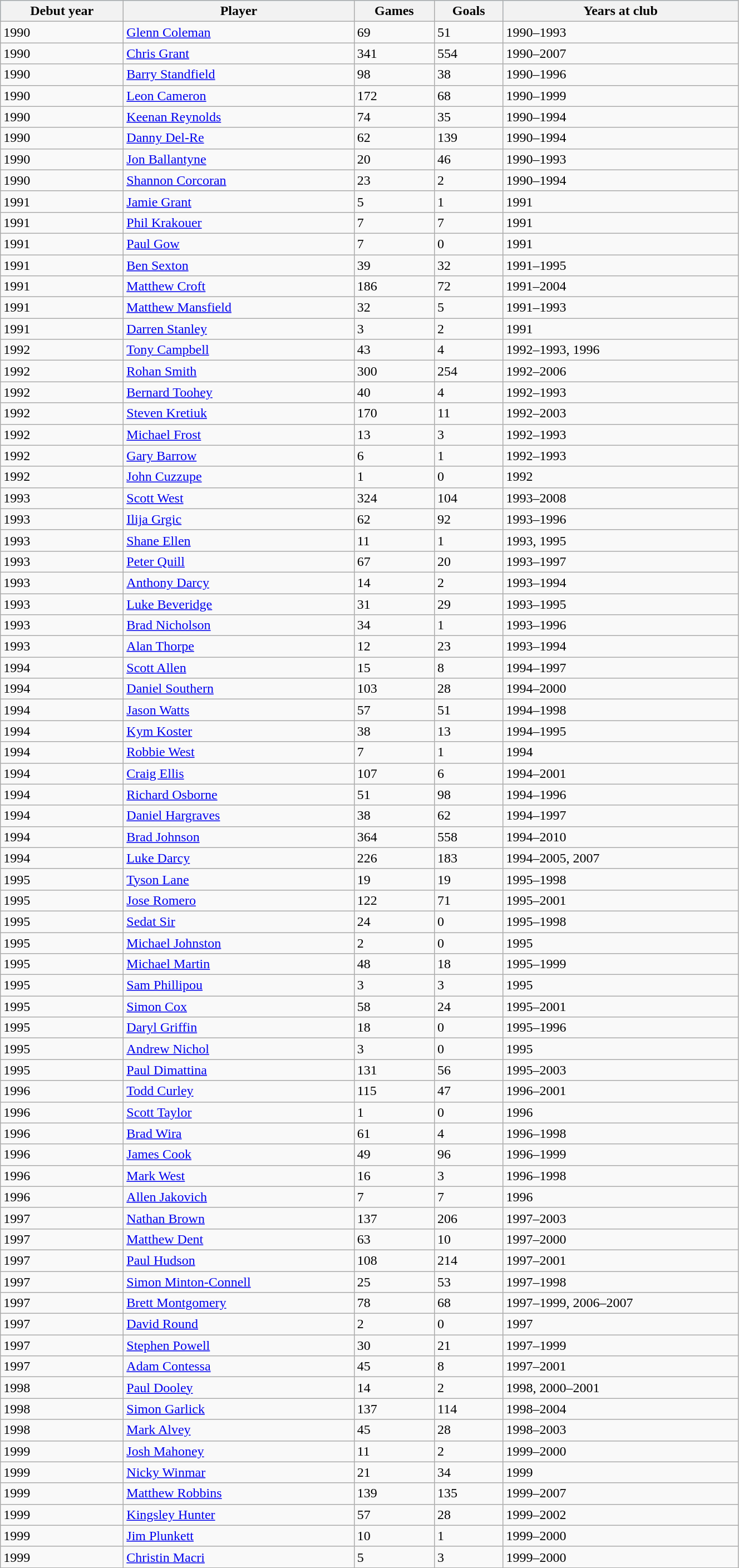<table class="wikitable" style="width:70%;">
<tr style="background:#87cefa;">
<th>Debut year</th>
<th>Player</th>
<th>Games</th>
<th>Goals</th>
<th>Years at club</th>
</tr>
<tr>
<td>1990</td>
<td><a href='#'>Glenn Coleman</a></td>
<td>69</td>
<td>51</td>
<td>1990–1993</td>
</tr>
<tr>
<td>1990</td>
<td><a href='#'>Chris Grant</a></td>
<td>341</td>
<td>554</td>
<td>1990–2007</td>
</tr>
<tr>
<td>1990</td>
<td><a href='#'>Barry Standfield</a></td>
<td>98</td>
<td>38</td>
<td>1990–1996</td>
</tr>
<tr>
<td>1990</td>
<td><a href='#'>Leon Cameron</a></td>
<td>172</td>
<td>68</td>
<td>1990–1999</td>
</tr>
<tr>
<td>1990</td>
<td><a href='#'>Keenan Reynolds</a></td>
<td>74</td>
<td>35</td>
<td>1990–1994</td>
</tr>
<tr>
<td>1990</td>
<td><a href='#'>Danny Del-Re</a></td>
<td>62</td>
<td>139</td>
<td>1990–1994</td>
</tr>
<tr>
<td>1990</td>
<td><a href='#'>Jon Ballantyne</a></td>
<td>20</td>
<td>46</td>
<td>1990–1993</td>
</tr>
<tr>
<td>1990</td>
<td><a href='#'>Shannon Corcoran</a></td>
<td>23</td>
<td>2</td>
<td>1990–1994</td>
</tr>
<tr>
<td>1991</td>
<td><a href='#'>Jamie Grant</a></td>
<td>5</td>
<td>1</td>
<td>1991</td>
</tr>
<tr>
<td>1991</td>
<td><a href='#'>Phil Krakouer</a></td>
<td>7</td>
<td>7</td>
<td>1991</td>
</tr>
<tr>
<td>1991</td>
<td><a href='#'>Paul Gow</a></td>
<td>7</td>
<td>0</td>
<td>1991</td>
</tr>
<tr>
<td>1991</td>
<td><a href='#'>Ben Sexton</a></td>
<td>39</td>
<td>32</td>
<td>1991–1995</td>
</tr>
<tr>
<td>1991</td>
<td><a href='#'>Matthew Croft</a></td>
<td>186</td>
<td>72</td>
<td>1991–2004</td>
</tr>
<tr>
<td>1991</td>
<td><a href='#'>Matthew Mansfield</a></td>
<td>32</td>
<td>5</td>
<td>1991–1993</td>
</tr>
<tr>
<td>1991</td>
<td><a href='#'>Darren Stanley</a></td>
<td>3</td>
<td>2</td>
<td>1991</td>
</tr>
<tr>
<td>1992</td>
<td><a href='#'>Tony Campbell</a></td>
<td>43</td>
<td>4</td>
<td>1992–1993, 1996</td>
</tr>
<tr>
<td>1992</td>
<td><a href='#'>Rohan Smith</a></td>
<td>300</td>
<td>254</td>
<td>1992–2006</td>
</tr>
<tr>
<td>1992</td>
<td><a href='#'>Bernard Toohey</a></td>
<td>40</td>
<td>4</td>
<td>1992–1993</td>
</tr>
<tr>
<td>1992</td>
<td><a href='#'>Steven Kretiuk</a></td>
<td>170</td>
<td>11</td>
<td>1992–2003</td>
</tr>
<tr>
<td>1992</td>
<td><a href='#'>Michael Frost</a></td>
<td>13</td>
<td>3</td>
<td>1992–1993</td>
</tr>
<tr>
<td>1992</td>
<td><a href='#'>Gary Barrow</a></td>
<td>6</td>
<td>1</td>
<td>1992–1993</td>
</tr>
<tr>
<td>1992</td>
<td><a href='#'>John Cuzzupe</a></td>
<td>1</td>
<td>0</td>
<td>1992</td>
</tr>
<tr>
<td>1993</td>
<td><a href='#'>Scott West</a></td>
<td>324</td>
<td>104</td>
<td>1993–2008</td>
</tr>
<tr>
<td>1993</td>
<td><a href='#'>Ilija Grgic</a></td>
<td>62</td>
<td>92</td>
<td>1993–1996</td>
</tr>
<tr>
<td>1993</td>
<td><a href='#'>Shane Ellen</a></td>
<td>11</td>
<td>1</td>
<td>1993, 1995</td>
</tr>
<tr>
<td>1993</td>
<td><a href='#'>Peter Quill</a></td>
<td>67</td>
<td>20</td>
<td>1993–1997</td>
</tr>
<tr>
<td>1993</td>
<td><a href='#'>Anthony Darcy</a></td>
<td>14</td>
<td>2</td>
<td>1993–1994</td>
</tr>
<tr>
<td>1993</td>
<td><a href='#'>Luke Beveridge</a></td>
<td>31</td>
<td>29</td>
<td>1993–1995</td>
</tr>
<tr>
<td>1993</td>
<td><a href='#'>Brad Nicholson</a></td>
<td>34</td>
<td>1</td>
<td>1993–1996</td>
</tr>
<tr>
<td>1993</td>
<td><a href='#'>Alan Thorpe</a></td>
<td>12</td>
<td>23</td>
<td>1993–1994</td>
</tr>
<tr>
<td>1994</td>
<td><a href='#'>Scott Allen</a></td>
<td>15</td>
<td>8</td>
<td>1994–1997</td>
</tr>
<tr>
<td>1994</td>
<td><a href='#'>Daniel Southern</a></td>
<td>103</td>
<td>28</td>
<td>1994–2000</td>
</tr>
<tr>
<td>1994</td>
<td><a href='#'>Jason Watts</a></td>
<td>57</td>
<td>51</td>
<td>1994–1998</td>
</tr>
<tr>
<td>1994</td>
<td><a href='#'>Kym Koster</a></td>
<td>38</td>
<td>13</td>
<td>1994–1995</td>
</tr>
<tr>
<td>1994</td>
<td><a href='#'>Robbie West</a></td>
<td>7</td>
<td>1</td>
<td>1994</td>
</tr>
<tr>
<td>1994</td>
<td><a href='#'>Craig Ellis</a></td>
<td>107</td>
<td>6</td>
<td>1994–2001</td>
</tr>
<tr>
<td>1994</td>
<td><a href='#'>Richard Osborne</a></td>
<td>51</td>
<td>98</td>
<td>1994–1996</td>
</tr>
<tr>
<td>1994</td>
<td><a href='#'>Daniel Hargraves</a></td>
<td>38</td>
<td>62</td>
<td>1994–1997</td>
</tr>
<tr>
<td>1994</td>
<td><a href='#'>Brad Johnson</a></td>
<td>364</td>
<td>558</td>
<td>1994–2010</td>
</tr>
<tr>
<td>1994</td>
<td><a href='#'>Luke Darcy</a></td>
<td>226</td>
<td>183</td>
<td>1994–2005, 2007</td>
</tr>
<tr>
<td>1995</td>
<td><a href='#'>Tyson Lane</a></td>
<td>19</td>
<td>19</td>
<td>1995–1998</td>
</tr>
<tr>
<td>1995</td>
<td><a href='#'>Jose Romero</a></td>
<td>122</td>
<td>71</td>
<td>1995–2001</td>
</tr>
<tr>
<td>1995</td>
<td><a href='#'>Sedat Sir</a></td>
<td>24</td>
<td>0</td>
<td>1995–1998</td>
</tr>
<tr>
<td>1995</td>
<td><a href='#'>Michael Johnston</a></td>
<td>2</td>
<td>0</td>
<td>1995</td>
</tr>
<tr>
<td>1995</td>
<td><a href='#'>Michael Martin</a></td>
<td>48</td>
<td>18</td>
<td>1995–1999</td>
</tr>
<tr>
<td>1995</td>
<td><a href='#'>Sam Phillipou</a></td>
<td>3</td>
<td>3</td>
<td>1995</td>
</tr>
<tr>
<td>1995</td>
<td><a href='#'>Simon Cox</a></td>
<td>58</td>
<td>24</td>
<td>1995–2001</td>
</tr>
<tr>
<td>1995</td>
<td><a href='#'>Daryl Griffin</a></td>
<td>18</td>
<td>0</td>
<td>1995–1996</td>
</tr>
<tr>
<td>1995</td>
<td><a href='#'>Andrew Nichol</a></td>
<td>3</td>
<td>0</td>
<td>1995</td>
</tr>
<tr>
<td>1995</td>
<td><a href='#'>Paul Dimattina</a></td>
<td>131</td>
<td>56</td>
<td>1995–2003</td>
</tr>
<tr>
<td>1996</td>
<td><a href='#'>Todd Curley</a></td>
<td>115</td>
<td>47</td>
<td>1996–2001</td>
</tr>
<tr>
<td>1996</td>
<td><a href='#'>Scott Taylor</a></td>
<td>1</td>
<td>0</td>
<td>1996</td>
</tr>
<tr>
<td>1996</td>
<td><a href='#'>Brad Wira</a></td>
<td>61</td>
<td>4</td>
<td>1996–1998</td>
</tr>
<tr>
<td>1996</td>
<td><a href='#'>James Cook</a></td>
<td>49</td>
<td>96</td>
<td>1996–1999</td>
</tr>
<tr>
<td>1996</td>
<td><a href='#'>Mark West</a></td>
<td>16</td>
<td>3</td>
<td>1996–1998</td>
</tr>
<tr>
<td>1996</td>
<td><a href='#'>Allen Jakovich</a></td>
<td>7</td>
<td>7</td>
<td>1996</td>
</tr>
<tr>
<td>1997</td>
<td><a href='#'>Nathan Brown</a></td>
<td>137</td>
<td>206</td>
<td>1997–2003</td>
</tr>
<tr>
<td>1997</td>
<td><a href='#'>Matthew Dent</a></td>
<td>63</td>
<td>10</td>
<td>1997–2000</td>
</tr>
<tr>
<td>1997</td>
<td><a href='#'>Paul Hudson</a></td>
<td>108</td>
<td>214</td>
<td>1997–2001</td>
</tr>
<tr>
<td>1997</td>
<td><a href='#'>Simon Minton-Connell</a></td>
<td>25</td>
<td>53</td>
<td>1997–1998</td>
</tr>
<tr>
<td>1997</td>
<td><a href='#'>Brett Montgomery</a></td>
<td>78</td>
<td>68</td>
<td>1997–1999, 2006–2007</td>
</tr>
<tr>
<td>1997</td>
<td><a href='#'>David Round</a></td>
<td>2</td>
<td>0</td>
<td>1997</td>
</tr>
<tr>
<td>1997</td>
<td><a href='#'>Stephen Powell</a></td>
<td>30</td>
<td>21</td>
<td>1997–1999</td>
</tr>
<tr>
<td>1997</td>
<td><a href='#'>Adam Contessa</a></td>
<td>45</td>
<td>8</td>
<td>1997–2001</td>
</tr>
<tr>
<td>1998</td>
<td><a href='#'>Paul Dooley</a></td>
<td>14</td>
<td>2</td>
<td>1998, 2000–2001</td>
</tr>
<tr>
<td>1998</td>
<td><a href='#'>Simon Garlick</a></td>
<td>137</td>
<td>114</td>
<td>1998–2004</td>
</tr>
<tr>
<td>1998</td>
<td><a href='#'>Mark Alvey</a></td>
<td>45</td>
<td>28</td>
<td>1998–2003</td>
</tr>
<tr>
<td>1999</td>
<td><a href='#'>Josh Mahoney</a></td>
<td>11</td>
<td>2</td>
<td>1999–2000</td>
</tr>
<tr>
<td>1999</td>
<td><a href='#'>Nicky Winmar</a></td>
<td>21</td>
<td>34</td>
<td>1999</td>
</tr>
<tr>
<td>1999</td>
<td><a href='#'>Matthew Robbins</a></td>
<td>139</td>
<td>135</td>
<td>1999–2007</td>
</tr>
<tr>
<td>1999</td>
<td><a href='#'>Kingsley Hunter</a></td>
<td>57</td>
<td>28</td>
<td>1999–2002</td>
</tr>
<tr>
<td>1999</td>
<td><a href='#'>Jim Plunkett</a></td>
<td>10</td>
<td>1</td>
<td>1999–2000</td>
</tr>
<tr>
<td>1999</td>
<td><a href='#'>Christin Macri</a></td>
<td>5</td>
<td>3</td>
<td>1999–2000</td>
</tr>
</table>
